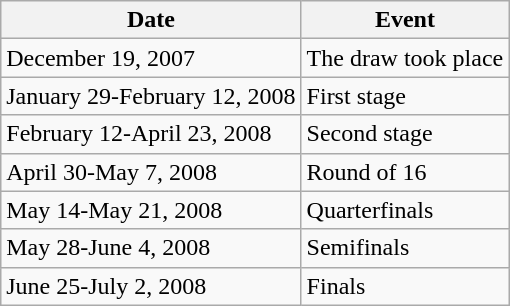<table class="wikitable">
<tr>
<th>Date</th>
<th>Event</th>
</tr>
<tr>
<td>December 19, 2007</td>
<td>The draw took place</td>
</tr>
<tr>
<td>January 29-February 12, 2008</td>
<td>First stage</td>
</tr>
<tr>
<td>February 12-April 23, 2008</td>
<td>Second stage</td>
</tr>
<tr>
<td>April 30-May 7, 2008</td>
<td>Round of 16</td>
</tr>
<tr>
<td>May 14-May 21, 2008</td>
<td>Quarterfinals</td>
</tr>
<tr>
<td>May 28-June 4, 2008</td>
<td>Semifinals</td>
</tr>
<tr>
<td>June 25-July 2, 2008</td>
<td>Finals</td>
</tr>
</table>
